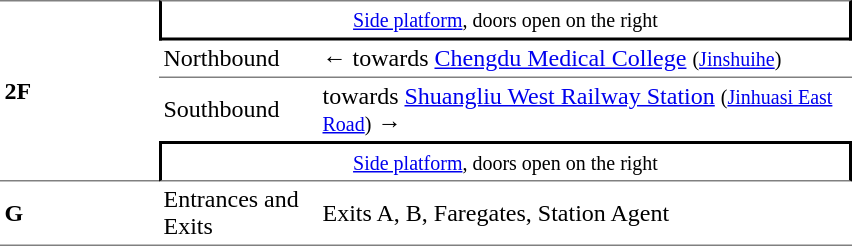<table cellspacing=0 cellpadding=3>
<tr>
<td style="border-top:solid 1px gray;border-bottom:solid 1px gray;" rowspan=4 width=100><strong>2F</strong></td>
<td style="border-right:solid 2px black;border-left:solid 2px black;border-top:solid 1px gray;border-bottom:solid 2px black;text-align:center;" colspan=2><small><a href='#'>Side platform</a>, doors open on the right</small></td>
</tr>
<tr>
<td style="border-bottom:solid 1px gray;" width=100>Northbound</td>
<td style="border-bottom:solid 1px gray;" width=350>←  towards <a href='#'>Chengdu Medical College</a> <small>(<a href='#'>Jinshuihe</a>)</small></td>
</tr>
<tr>
<td>Southbound</td>
<td>  towards <a href='#'>Shuangliu West Railway Station</a> <small>(<a href='#'>Jinhuasi East Road</a>)</small> →</td>
</tr>
<tr>
<td style="border-right:solid 2px black;border-left:solid 2px black;border-top:solid 2px black;border-bottom:solid 1px gray;text-align:center;" colspan=2><small><a href='#'>Side platform</a>, doors open on the right</small></td>
</tr>
<tr>
<td style="border-bottom:solid 1px gray;"><strong>G</strong></td>
<td style="border-bottom:solid 1px gray;">Entrances and Exits</td>
<td style="border-bottom:solid 1px gray;">Exits A, B, Faregates, Station Agent</td>
</tr>
</table>
